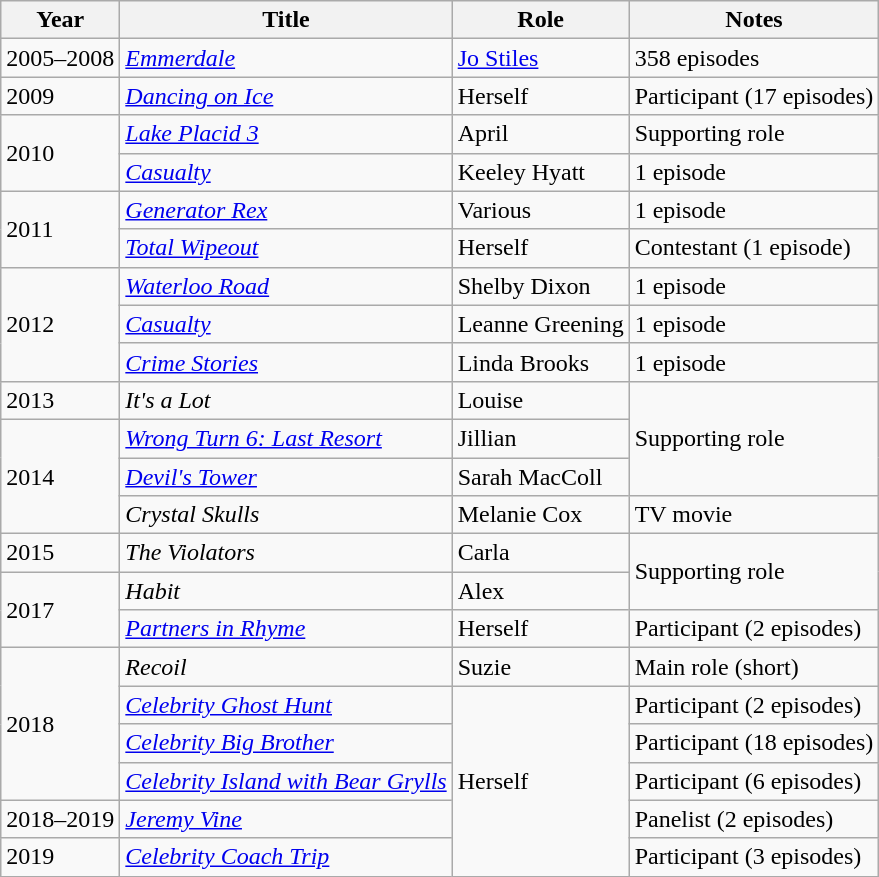<table class="wikitable sortable">
<tr>
<th>Year</th>
<th>Title</th>
<th>Role</th>
<th class="unsortable">Notes</th>
</tr>
<tr>
<td>2005–2008</td>
<td><em><a href='#'>Emmerdale</a></em></td>
<td><a href='#'>Jo Stiles</a></td>
<td>358 episodes</td>
</tr>
<tr>
<td>2009</td>
<td><em><a href='#'>Dancing on Ice</a></em></td>
<td>Herself</td>
<td>Participant (17 episodes)</td>
</tr>
<tr>
<td rowspan=2>2010</td>
<td><em><a href='#'>Lake Placid 3</a></em></td>
<td>April</td>
<td>Supporting role</td>
</tr>
<tr>
<td><em><a href='#'>Casualty</a></em></td>
<td>Keeley Hyatt</td>
<td>1 episode</td>
</tr>
<tr>
<td rowspan=2>2011</td>
<td><em><a href='#'>Generator Rex</a></em></td>
<td>Various</td>
<td>1 episode</td>
</tr>
<tr>
<td><em><a href='#'>Total Wipeout</a></em></td>
<td>Herself</td>
<td>Contestant (1 episode)</td>
</tr>
<tr>
<td rowspan=3>2012</td>
<td><em><a href='#'>Waterloo Road</a></em></td>
<td>Shelby Dixon</td>
<td>1 episode</td>
</tr>
<tr>
<td><em><a href='#'>Casualty</a></em></td>
<td>Leanne Greening</td>
<td>1 episode</td>
</tr>
<tr>
<td><em><a href='#'>Crime Stories</a></em></td>
<td>Linda Brooks</td>
<td>1 episode</td>
</tr>
<tr>
<td>2013</td>
<td><em>It's a Lot</em></td>
<td>Louise</td>
<td rowspan=3>Supporting role</td>
</tr>
<tr>
<td rowspan=3>2014</td>
<td><em><a href='#'>Wrong Turn 6: Last Resort</a></em></td>
<td>Jillian</td>
</tr>
<tr>
<td><em><a href='#'>Devil's Tower</a></em></td>
<td>Sarah MacColl</td>
</tr>
<tr>
<td><em>Crystal Skulls</em></td>
<td>Melanie Cox</td>
<td>TV movie</td>
</tr>
<tr>
<td>2015</td>
<td><em>The Violators</em></td>
<td>Carla</td>
<td rowspan=2>Supporting role</td>
</tr>
<tr>
<td rowspan=2>2017</td>
<td><em>Habit</em></td>
<td>Alex</td>
</tr>
<tr>
<td><em><a href='#'>Partners in Rhyme</a></em></td>
<td>Herself</td>
<td>Participant (2 episodes)</td>
</tr>
<tr>
<td rowspan=4>2018</td>
<td><em>Recoil</em></td>
<td>Suzie</td>
<td>Main role (short)</td>
</tr>
<tr>
<td><em><a href='#'>Celebrity Ghost Hunt</a></em></td>
<td rowspan=5>Herself</td>
<td>Participant (2 episodes)</td>
</tr>
<tr>
<td><em><a href='#'>Celebrity Big Brother</a></em></td>
<td>Participant (18 episodes)</td>
</tr>
<tr>
<td><em><a href='#'>Celebrity Island with Bear Grylls</a></em></td>
<td>Participant (6 episodes)</td>
</tr>
<tr>
<td>2018–2019</td>
<td><em><a href='#'>Jeremy Vine</a></em></td>
<td>Panelist (2 episodes)</td>
</tr>
<tr>
<td>2019</td>
<td><em><a href='#'>Celebrity Coach Trip</a></em></td>
<td>Participant (3 episodes)</td>
</tr>
</table>
